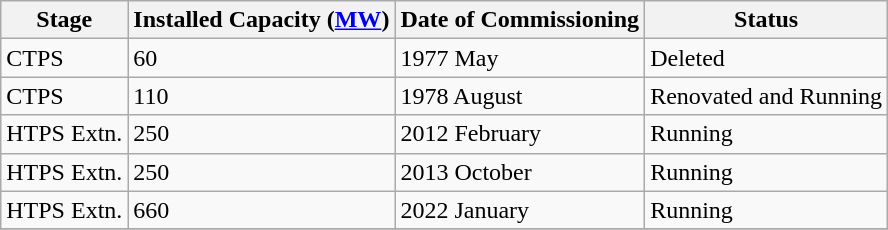<table class="sortable wikitable">
<tr>
<th>Stage</th>
<th>Installed Capacity (<a href='#'>MW</a>)</th>
<th>Date of Commissioning</th>
<th>Status</th>
</tr>
<tr>
<td>CTPS</td>
<td>60</td>
<td>1977 May</td>
<td>Deleted </td>
</tr>
<tr>
<td>CTPS</td>
<td>110</td>
<td>1978 August</td>
<td>Renovated and Running </td>
</tr>
<tr>
<td>HTPS Extn.</td>
<td>250</td>
<td>2012 February</td>
<td>Running</td>
</tr>
<tr>
<td>HTPS Extn.</td>
<td>250</td>
<td>2013 October</td>
<td>Running</td>
</tr>
<tr>
<td>HTPS Extn.</td>
<td>660</td>
<td>2022 January</td>
<td>Running </td>
</tr>
<tr>
</tr>
</table>
